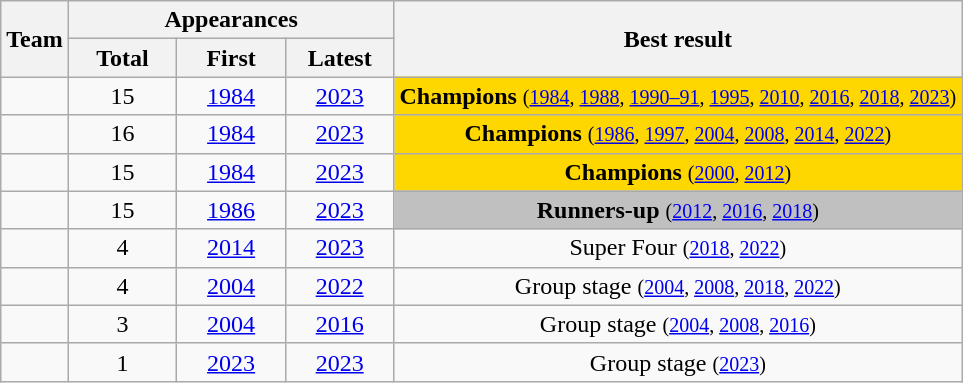<table class="wikitable sortable" style="text-align: center;">
<tr>
<th rowspan=2>Team</th>
<th colspan=3>Appearances</th>
<th rowspan=2>Best result</th>
</tr>
<tr>
<th width=65>Total</th>
<th width=65>First</th>
<th width=65>Latest</th>
</tr>
<tr>
<td style="text-align:left;"></td>
<td>15</td>
<td><a href='#'>1984</a></td>
<td><a href='#'>2023</a></td>
<td style="background:gold;"><strong>Champions</strong> <small>(<a href='#'>1984</a>, <a href='#'>1988</a>, <a href='#'>1990–91</a>, <a href='#'>1995</a>, <a href='#'>2010</a>, <a href='#'>2016</a>, <a href='#'>2018</a>, <a href='#'>2023</a>)</small></td>
</tr>
<tr>
<td style="text-align:left;"></td>
<td>16</td>
<td><a href='#'>1984</a></td>
<td><a href='#'>2023</a></td>
<td style="background:gold;"><strong>Champions</strong> <small>(<a href='#'>1986</a>, <a href='#'>1997</a>, <a href='#'>2004</a>, <a href='#'>2008</a>, <a href='#'>2014</a>, <a href='#'>2022</a>)</small></td>
</tr>
<tr>
<td style="text-align:left;"></td>
<td>15</td>
<td><a href='#'>1984</a></td>
<td><a href='#'>2023</a></td>
<td style="background:gold;"><strong>Champions</strong> <small>(<a href='#'>2000</a>, <a href='#'>2012</a>)</small></td>
</tr>
<tr>
<td style="text-align:left;"></td>
<td>15</td>
<td><a href='#'>1986</a></td>
<td><a href='#'>2023</a></td>
<td style="background:silver;"><strong>Runners-up</strong> <small>(<a href='#'>2012</a>, <a href='#'>2016</a>, <a href='#'>2018</a>)</small></td>
</tr>
<tr>
<td style="text-align:left;"></td>
<td>4</td>
<td><a href='#'>2014</a></td>
<td><a href='#'>2023</a></td>
<td>Super Four <small>(<a href='#'>2018</a>, <a href='#'>2022</a>)</small></td>
</tr>
<tr>
<td style="text-align:left;"></td>
<td>4</td>
<td><a href='#'>2004</a></td>
<td><a href='#'>2022</a></td>
<td>Group stage <small>(<a href='#'>2004</a>, <a href='#'>2008</a>, <a href='#'>2018</a>, <a href='#'>2022</a>)</small></td>
</tr>
<tr>
<td style="text-align:left;"></td>
<td>3</td>
<td><a href='#'>2004</a></td>
<td><a href='#'>2016</a></td>
<td>Group stage <small>(<a href='#'>2004</a>, <a href='#'>2008</a>, <a href='#'>2016</a>)</small></td>
</tr>
<tr>
<td style="text-align:left;"></td>
<td>1</td>
<td><a href='#'>2023</a></td>
<td><a href='#'>2023</a></td>
<td>Group stage <small>(<a href='#'>2023</a>)</small></td>
</tr>
</table>
